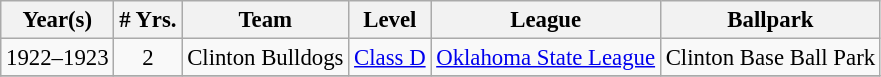<table class="wikitable" style="text-align:center; font-size: 95%;">
<tr>
<th>Year(s)</th>
<th># Yrs.</th>
<th>Team</th>
<th>Level</th>
<th>League</th>
<th>Ballpark</th>
</tr>
<tr>
<td>1922–1923</td>
<td>2</td>
<td>Clinton Bulldogs</td>
<td><a href='#'>Class D</a></td>
<td><a href='#'>Oklahoma State League</a></td>
<td>Clinton Base Ball Park</td>
</tr>
<tr>
</tr>
</table>
